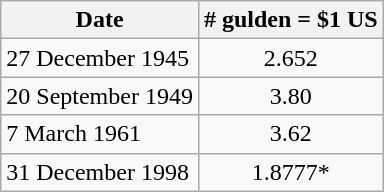<table class="wikitable">
<tr>
<th>Date</th>
<th align=center># gulden = $1 US</th>
</tr>
<tr>
<td>27 December 1945</td>
<td align=center>2.652</td>
</tr>
<tr>
<td>20 September 1949</td>
<td align=center>3.80</td>
</tr>
<tr>
<td>7 March 1961</td>
<td align=center>3.62</td>
</tr>
<tr>
<td>31 December 1998</td>
<td align=center>1.8777*</td>
</tr>
</table>
